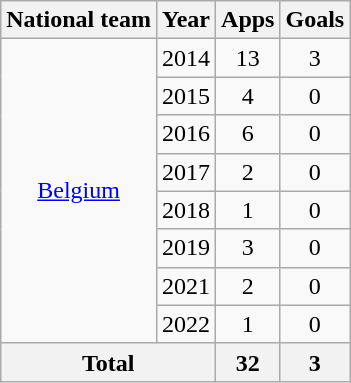<table class="wikitable" style="text-align: center;">
<tr>
<th>National team</th>
<th>Year</th>
<th>Apps</th>
<th>Goals</th>
</tr>
<tr>
<td rowspan="8"><a href='#'>Belgium</a></td>
<td>2014</td>
<td>13</td>
<td>3</td>
</tr>
<tr>
<td>2015</td>
<td>4</td>
<td>0</td>
</tr>
<tr>
<td>2016</td>
<td>6</td>
<td>0</td>
</tr>
<tr>
<td>2017</td>
<td>2</td>
<td>0</td>
</tr>
<tr>
<td>2018</td>
<td>1</td>
<td>0</td>
</tr>
<tr>
<td>2019</td>
<td>3</td>
<td>0</td>
</tr>
<tr>
<td>2021</td>
<td>2</td>
<td>0</td>
</tr>
<tr>
<td>2022</td>
<td>1</td>
<td>0</td>
</tr>
<tr>
<th colspan="2">Total</th>
<th>32</th>
<th>3</th>
</tr>
</table>
